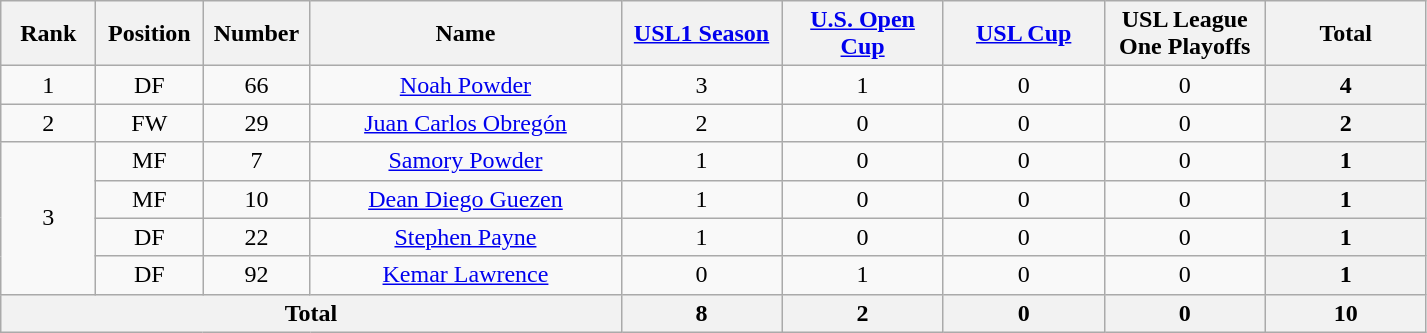<table class="wikitable" style="text-align:center;">
<tr>
<th style="width:56px;">Rank</th>
<th style="width:64px;">Position</th>
<th style="width:64px;">Number</th>
<th style="width:200px;">Name</th>
<th style="width:100px;"><a href='#'>USL1 Season</a></th>
<th style="width:100px;"><a href='#'>U.S. Open Cup</a></th>
<th style="width:100px;"><a href='#'>USL Cup</a></th>
<th style="width:100px;">USL League One Playoffs</th>
<th style="width:100px;">Total</th>
</tr>
<tr>
<td>1</td>
<td>DF</td>
<td>66</td>
<td> <a href='#'>Noah Powder</a></td>
<td>3</td>
<td>1</td>
<td>0</td>
<td>0</td>
<th>4</th>
</tr>
<tr>
<td>2</td>
<td>FW</td>
<td>29</td>
<td> <a href='#'>Juan Carlos Obregón</a></td>
<td>2</td>
<td>0</td>
<td>0</td>
<td>0</td>
<th>2</th>
</tr>
<tr>
<td rowspan=4>3</td>
<td>MF</td>
<td>7</td>
<td> <a href='#'>Samory Powder</a></td>
<td>1</td>
<td>0</td>
<td>0</td>
<td>0</td>
<th>1</th>
</tr>
<tr>
<td>MF</td>
<td>10</td>
<td> <a href='#'>Dean Diego Guezen</a></td>
<td>1</td>
<td>0</td>
<td>0</td>
<td>0</td>
<th>1</th>
</tr>
<tr>
<td>DF</td>
<td>22</td>
<td> <a href='#'> Stephen Payne</a></td>
<td>1</td>
<td>0</td>
<td>0</td>
<td>0</td>
<th>1</th>
</tr>
<tr>
<td>DF</td>
<td>92</td>
<td> <a href='#'>Kemar Lawrence</a></td>
<td>0</td>
<td>1</td>
<td>0</td>
<td>0</td>
<th>1</th>
</tr>
<tr>
<th colspan="4">Total</th>
<th>8</th>
<th>2</th>
<th>0</th>
<th>0</th>
<th>10</th>
</tr>
</table>
